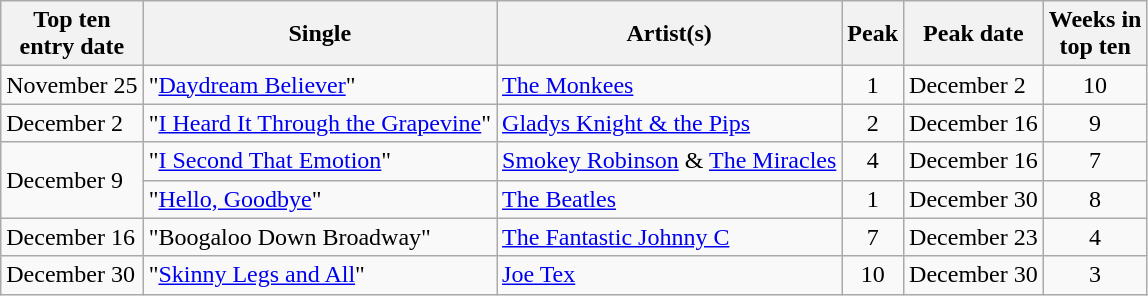<table class="plainrowheaders sortable wikitable">
<tr>
<th>Top ten<br>entry date</th>
<th>Single</th>
<th>Artist(s)</th>
<th data-sort-type="number">Peak</th>
<th>Peak date</th>
<th data-sort-type="number">Weeks in<br>top ten</th>
</tr>
<tr>
<td>November 25</td>
<td>"<a href='#'>Daydream Believer</a>"</td>
<td><a href='#'>The Monkees</a></td>
<td align=center>1</td>
<td>December 2</td>
<td align=center>10</td>
</tr>
<tr>
<td>December 2</td>
<td>"<a href='#'>I Heard It Through the Grapevine</a>"</td>
<td><a href='#'>Gladys Knight & the Pips</a></td>
<td align=center>2</td>
<td>December 16</td>
<td align=center>9</td>
</tr>
<tr>
<td rowspan="2">December 9</td>
<td>"<a href='#'>I Second That Emotion</a>"</td>
<td><a href='#'>Smokey Robinson</a> & <a href='#'>The Miracles</a></td>
<td align=center>4</td>
<td>December 16</td>
<td align=center>7</td>
</tr>
<tr>
<td>"<a href='#'>Hello, Goodbye</a>"</td>
<td><a href='#'>The Beatles</a></td>
<td align=center>1</td>
<td>December 30</td>
<td align=center>8</td>
</tr>
<tr>
<td>December 16</td>
<td>"Boogaloo Down Broadway"</td>
<td><a href='#'>The Fantastic Johnny C</a></td>
<td align=center>7</td>
<td>December 23</td>
<td align=center>4</td>
</tr>
<tr>
<td>December 30</td>
<td>"<a href='#'>Skinny Legs and All</a>"</td>
<td><a href='#'>Joe Tex</a></td>
<td align=center>10</td>
<td>December 30</td>
<td align=center>3</td>
</tr>
</table>
